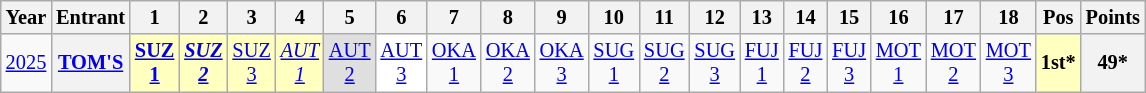<table class="wikitable" style="text-align:center; font-size:85%">
<tr>
<th>Year</th>
<th>Entrant</th>
<th>1</th>
<th>2</th>
<th>3</th>
<th>4</th>
<th>5</th>
<th>6</th>
<th>7</th>
<th>8</th>
<th>9</th>
<th>10</th>
<th>11</th>
<th>12</th>
<th>13</th>
<th>14</th>
<th>15</th>
<th>16</th>
<th>17</th>
<th>18</th>
<th>Pos</th>
<th>Points</th>
</tr>
<tr>
<td><a href='#'>2025</a></td>
<th><a href='#'>TOM'S</a></th>
<td style="background:#FFFFBF;"><strong><a href='#'>SUZ<br>1</a></strong><br></td>
<td style="background:#FFFFBF;"><strong><em><a href='#'>SUZ<br>2</a></em></strong><br></td>
<td style="background:#FFFFBF;"><a href='#'>SUZ<br>3</a><br></td>
<td style="background:#FFFFBF;"><em><a href='#'>AUT<br>1</a></em><br></td>
<td style="background:#DFDFDF;"><a href='#'>AUT<br>2</a><br></td>
<td style="background:#FFFFFF;"><a href='#'>AUT<br>3</a><br></td>
<td style="background:#;"><a href='#'>OKA<br>1</a><br></td>
<td style="background:#;"><a href='#'>OKA<br>2</a><br></td>
<td style="background:#;"><a href='#'>OKA<br>3</a><br></td>
<td style="background:#;"><a href='#'>SUG<br>1</a><br></td>
<td style="background:#;"><a href='#'>SUG<br>2</a><br></td>
<td style="background:#;"><a href='#'>SUG<br>3</a><br></td>
<td style="background:#;"><a href='#'>FUJ<br>1</a><br></td>
<td style="background:#;"><a href='#'>FUJ<br>2</a><br></td>
<td style="background:#;"><a href='#'>FUJ<br>3</a><br></td>
<td style="background:#;"><a href='#'>MOT<br>1</a><br></td>
<td style="background:#;"><a href='#'>MOT<br>2</a><br></td>
<td style="background:#;"><a href='#'>MOT<br>3</a><br></td>
<th style="background:#ffffbf;">1st*</th>
<th>49*</th>
</tr>
</table>
